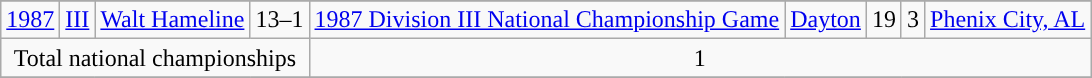<table class="wikitable" style="text-align:center">
<tr>
</tr>
<tr>
<td><a href='#'>1987</a></td>
<td><a href='#'>III</a></td>
<td><a href='#'>Walt Hameline</a></td>
<td>13–1</td>
<td><a href='#'>1987 Division III National Championship Game</a></td>
<td><a href='#'>Dayton</a></td>
<td>19</td>
<td>3</td>
<td><a href='#'>Phenix City, AL</a></td>
</tr>
<tr>
<td colspan=4>Total national championships</td>
<td colspan=5>1</td>
</tr>
<tr>
</tr>
</table>
